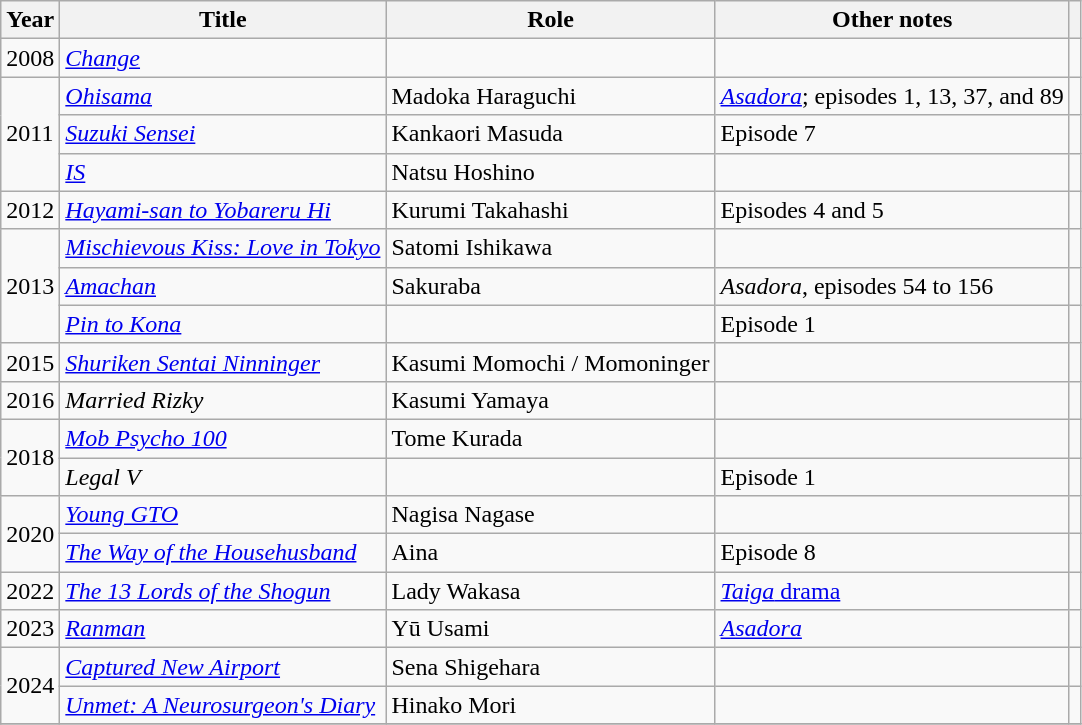<table class="wikitable">
<tr>
<th>Year</th>
<th>Title</th>
<th>Role</th>
<th>Other notes</th>
<th></th>
</tr>
<tr>
<td>2008</td>
<td><em><a href='#'>Change</a></em></td>
<td></td>
<td></td>
<td></td>
</tr>
<tr>
<td rowspan="3">2011</td>
<td><em><a href='#'>Ohisama</a></em></td>
<td>Madoka Haraguchi</td>
<td><em><a href='#'>Asadora</a></em>; episodes 1, 13, 37, and 89</td>
<td></td>
</tr>
<tr>
<td><em><a href='#'>Suzuki Sensei</a></em></td>
<td>Kankaori Masuda</td>
<td>Episode 7</td>
<td></td>
</tr>
<tr>
<td><em><a href='#'>IS</a></em></td>
<td>Natsu Hoshino</td>
<td></td>
<td></td>
</tr>
<tr>
<td>2012</td>
<td><em><a href='#'>Hayami-san to Yobareru Hi</a></em></td>
<td>Kurumi Takahashi</td>
<td>Episodes 4 and 5</td>
<td></td>
</tr>
<tr>
<td rowspan="3">2013</td>
<td><em><a href='#'>Mischievous Kiss: Love in Tokyo</a></em></td>
<td>Satomi Ishikawa</td>
<td></td>
<td></td>
</tr>
<tr>
<td><em><a href='#'>Amachan</a></em></td>
<td>Sakuraba</td>
<td><em>Asadora</em>, episodes 54 to 156</td>
<td></td>
</tr>
<tr>
<td><em><a href='#'>Pin to Kona</a></em></td>
<td></td>
<td>Episode 1</td>
<td></td>
</tr>
<tr>
<td>2015</td>
<td><em><a href='#'>Shuriken Sentai Ninninger</a></em></td>
<td>Kasumi Momochi / Momoninger</td>
<td></td>
<td></td>
</tr>
<tr>
<td>2016</td>
<td><em>Married Rizky</em></td>
<td>Kasumi Yamaya</td>
<td></td>
<td></td>
</tr>
<tr>
<td rowspan="2">2018</td>
<td><em><a href='#'>Mob Psycho 100</a></em></td>
<td>Tome Kurada</td>
<td></td>
<td></td>
</tr>
<tr>
<td><em>Legal V</em></td>
<td></td>
<td>Episode 1</td>
<td></td>
</tr>
<tr>
<td rowspan="2">2020</td>
<td><em><a href='#'>Young GTO</a></em></td>
<td>Nagisa Nagase</td>
<td></td>
<td></td>
</tr>
<tr>
<td><em><a href='#'>The Way of the Househusband</a></em></td>
<td>Aina</td>
<td>Episode 8</td>
<td></td>
</tr>
<tr>
<td>2022</td>
<td><em><a href='#'>The 13 Lords of the Shogun</a></em></td>
<td>Lady Wakasa</td>
<td><a href='#'><em>Taiga</em> drama</a></td>
<td></td>
</tr>
<tr>
<td>2023</td>
<td><em><a href='#'>Ranman</a></em></td>
<td>Yū Usami</td>
<td><em><a href='#'>Asadora</a></em></td>
<td></td>
</tr>
<tr>
<td rowspan=2>2024</td>
<td><em><a href='#'>Captured New Airport</a></em></td>
<td>Sena Shigehara</td>
<td></td>
<td></td>
</tr>
<tr>
<td><em><a href='#'>Unmet: A Neurosurgeon's Diary</a></em></td>
<td>Hinako Mori</td>
<td></td>
<td></td>
</tr>
<tr>
</tr>
</table>
